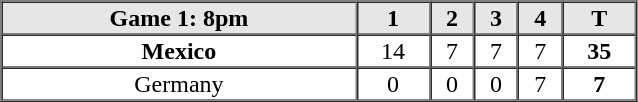<table border=1 cellspacing=0 width=425 style="margin-left:3em;">
<tr style="text-align:center; background-color:#e6e6e6;">
<th>Game 1: 8pm</th>
<th>1</th>
<th>2</th>
<th>3</th>
<th>4</th>
<th>T</th>
</tr>
<tr style="text-align:center">
<th> Mexico</th>
<td>14</td>
<td>7</td>
<td>7</td>
<td>7</td>
<th>35</th>
</tr>
<tr style="text-align:center">
<td> Germany</td>
<td>0</td>
<td>0</td>
<td>0</td>
<td>7</td>
<th>7</th>
</tr>
</table>
